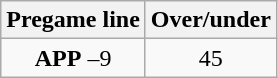<table class="wikitable">
<tr align="center">
<th style=>Pregame line</th>
<th style=>Over/under</th>
</tr>
<tr align="center">
<td><strong>APP</strong> –9</td>
<td>45</td>
</tr>
</table>
